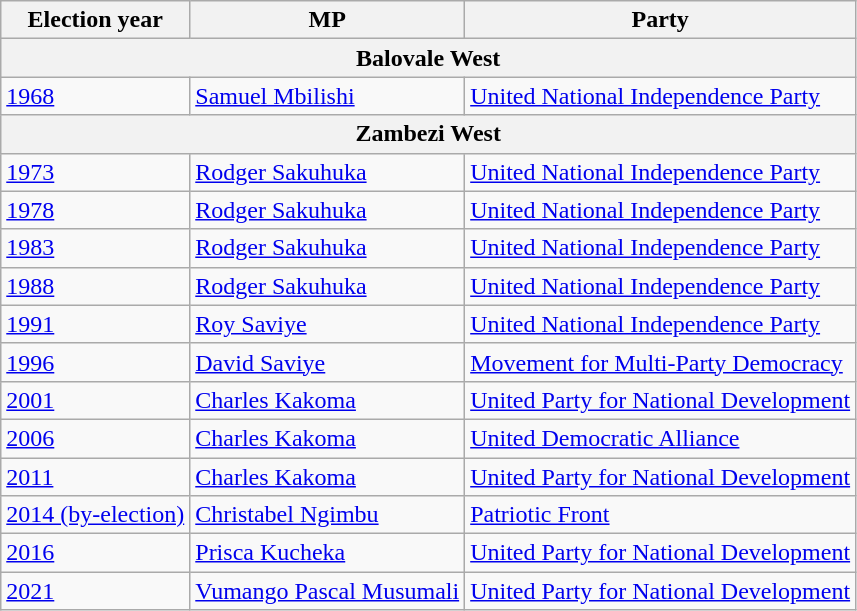<table class=wikitable>
<tr>
<th>Election year</th>
<th>MP</th>
<th>Party</th>
</tr>
<tr>
<th colspan=3>Balovale West</th>
</tr>
<tr>
<td><a href='#'>1968</a></td>
<td><a href='#'>Samuel Mbilishi</a></td>
<td><a href='#'>United National Independence Party</a></td>
</tr>
<tr>
<th colspan=3>Zambezi West</th>
</tr>
<tr>
<td><a href='#'>1973</a></td>
<td><a href='#'>Rodger Sakuhuka</a></td>
<td><a href='#'>United National Independence Party</a></td>
</tr>
<tr>
<td><a href='#'>1978</a></td>
<td><a href='#'>Rodger Sakuhuka</a></td>
<td><a href='#'>United National Independence Party</a></td>
</tr>
<tr>
<td><a href='#'>1983</a></td>
<td><a href='#'>Rodger Sakuhuka</a></td>
<td><a href='#'>United National Independence Party</a></td>
</tr>
<tr>
<td><a href='#'>1988</a></td>
<td><a href='#'>Rodger Sakuhuka</a></td>
<td><a href='#'>United National Independence Party</a></td>
</tr>
<tr>
<td><a href='#'>1991</a></td>
<td><a href='#'>Roy Saviye</a></td>
<td><a href='#'>United National Independence Party</a></td>
</tr>
<tr>
<td><a href='#'>1996</a></td>
<td><a href='#'>David Saviye</a></td>
<td><a href='#'>Movement for Multi-Party Democracy</a></td>
</tr>
<tr>
<td><a href='#'>2001</a></td>
<td><a href='#'>Charles Kakoma</a></td>
<td><a href='#'>United Party for National Development</a></td>
</tr>
<tr>
<td><a href='#'>2006</a></td>
<td><a href='#'>Charles Kakoma</a></td>
<td><a href='#'>United Democratic Alliance</a></td>
</tr>
<tr>
<td><a href='#'>2011</a></td>
<td><a href='#'>Charles Kakoma</a></td>
<td><a href='#'>United Party for National Development</a></td>
</tr>
<tr>
<td><a href='#'>2014 (by-election)</a></td>
<td><a href='#'>Christabel Ngimbu</a></td>
<td><a href='#'>Patriotic Front</a></td>
</tr>
<tr>
<td><a href='#'>2016</a></td>
<td><a href='#'>Prisca Kucheka</a></td>
<td><a href='#'>United Party for National Development</a></td>
</tr>
<tr>
<td><a href='#'>2021</a></td>
<td><a href='#'>Vumango Pascal Musumali</a></td>
<td><a href='#'>United Party for National Development</a></td>
</tr>
</table>
